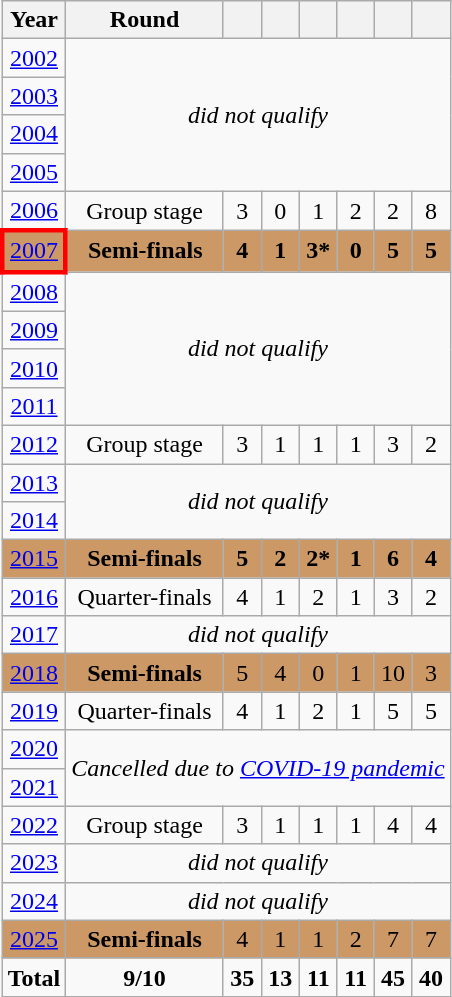<table class="wikitable" style="text-align: center;">
<tr>
<th>Year</th>
<th>Round</th>
<th></th>
<th></th>
<th></th>
<th></th>
<th></th>
<th></th>
</tr>
<tr>
<td> <a href='#'>2002</a></td>
<td rowspan=4 colspan=7><em>did not qualify</em></td>
</tr>
<tr>
<td> <a href='#'>2003</a></td>
</tr>
<tr>
<td> <a href='#'>2004</a></td>
</tr>
<tr>
<td> <a href='#'>2005</a></td>
</tr>
<tr>
<td> <a href='#'>2006</a></td>
<td>Group stage</td>
<td>3</td>
<td>0</td>
<td>1</td>
<td>2</td>
<td>2</td>
<td>8</td>
</tr>
<tr bgcolor="#cc9966">
<td style="border: 3px solid red"> <a href='#'>2007</a></td>
<td><strong>Semi-finals</strong></td>
<td><strong>4</strong></td>
<td><strong>1</strong></td>
<td><strong>3*</strong></td>
<td><strong>0</strong></td>
<td><strong>5</strong></td>
<td><strong>5</strong></td>
</tr>
<tr>
<td> <a href='#'>2008</a></td>
<td rowspan=4 colspan=7><em>did not qualify</em></td>
</tr>
<tr>
<td> <a href='#'>2009</a></td>
</tr>
<tr>
<td> <a href='#'>2010</a></td>
</tr>
<tr>
<td> <a href='#'>2011</a></td>
</tr>
<tr>
<td> <a href='#'>2012</a></td>
<td>Group stage</td>
<td>3</td>
<td>1</td>
<td>1</td>
<td>1</td>
<td>3</td>
<td>2</td>
</tr>
<tr>
<td> <a href='#'>2013</a></td>
<td rowspan=2 colspan=7><em>did not qualify</em></td>
</tr>
<tr>
<td> <a href='#'>2014</a></td>
</tr>
<tr bgcolor="#cc9966">
<td> <a href='#'>2015</a></td>
<td><strong>Semi-finals</strong></td>
<td><strong>5</strong></td>
<td><strong>2</strong></td>
<td><strong>2*</strong></td>
<td><strong>1</strong></td>
<td><strong>6</strong></td>
<td><strong>4</strong></td>
</tr>
<tr>
<td> <a href='#'>2016</a></td>
<td>Quarter-finals</td>
<td>4</td>
<td>1</td>
<td>2</td>
<td>1</td>
<td>3</td>
<td>2</td>
</tr>
<tr>
<td> <a href='#'>2017</a></td>
<td rowspan=1 colspan=7><em>did not qualify</em></td>
</tr>
<tr bgcolor="#cc9966">
<td> <a href='#'>2018</a></td>
<td><strong>Semi-finals</strong></td>
<td>5</td>
<td>4</td>
<td>0</td>
<td>1</td>
<td>10</td>
<td>3</td>
</tr>
<tr>
<td> <a href='#'>2019</a></td>
<td>Quarter-finals</td>
<td>4</td>
<td>1</td>
<td>2</td>
<td>1</td>
<td>5</td>
<td>5</td>
</tr>
<tr>
<td> <a href='#'>2020</a></td>
<td rowspan=2 colspan=8><em>Cancelled due to <a href='#'>COVID-19 pandemic</a></em></td>
</tr>
<tr>
<td> <a href='#'>2021</a></td>
</tr>
<tr>
<td> <a href='#'>2022</a></td>
<td>Group stage</td>
<td>3</td>
<td>1</td>
<td>1</td>
<td>1</td>
<td>4</td>
<td>4</td>
</tr>
<tr>
<td> <a href='#'>2023</a></td>
<td colspan=7><em>did not qualify</em></td>
</tr>
<tr>
<td> <a href='#'>2024</a></td>
<td colspan=7><em>did not qualify</em></td>
</tr>
<tr bgcolor="#cc9966">
<td> <a href='#'>2025</a></td>
<td><strong>Semi-finals</strong></td>
<td>4</td>
<td>1</td>
<td>1</td>
<td>2</td>
<td>7</td>
<td>7</td>
</tr>
<tr>
<td><strong>Total</strong></td>
<td><strong>9/10</strong></td>
<td><strong>35</strong></td>
<td><strong>13</strong></td>
<td><strong>11</strong></td>
<td><strong>11</strong></td>
<td><strong>45</strong></td>
<td><strong>40</strong></td>
</tr>
</table>
